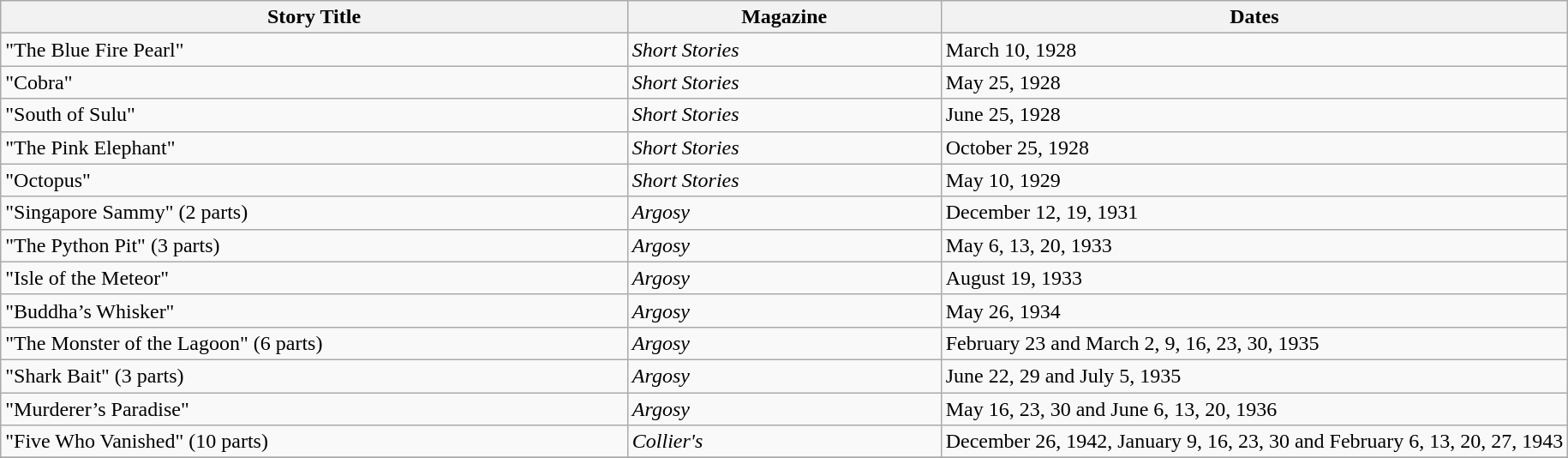<table class="wikitable">
<tr>
<th scope="col" style="width: 40%;">Story Title</th>
<th scope="col" style="width: 20%;">Magazine</th>
<th scope="col" style="width: 40%;">Dates</th>
</tr>
<tr>
<td>"The Blue Fire Pearl"</td>
<td><em>Short Stories</em></td>
<td>March 10, 1928</td>
</tr>
<tr>
<td>"Cobra"</td>
<td><em>Short Stories</em></td>
<td>May 25, 1928</td>
</tr>
<tr>
<td>"South of Sulu"</td>
<td><em>Short Stories</em></td>
<td>June 25, 1928</td>
</tr>
<tr>
<td>"The Pink Elephant"</td>
<td><em>Short Stories</em></td>
<td>October 25, 1928</td>
</tr>
<tr>
<td>"Octopus"</td>
<td><em>Short Stories</em></td>
<td>May 10, 1929</td>
</tr>
<tr>
<td>"Singapore Sammy" (2 parts)</td>
<td><em>Argosy</em></td>
<td>December 12, 19, 1931</td>
</tr>
<tr>
<td>"The Python Pit" (3 parts)</td>
<td><em>Argosy</em></td>
<td>May 6, 13, 20, 1933</td>
</tr>
<tr>
<td>"Isle of the Meteor"</td>
<td><em>Argosy</em></td>
<td>August 19, 1933</td>
</tr>
<tr>
<td>"Buddha’s Whisker"</td>
<td><em>Argosy</em></td>
<td>May 26, 1934</td>
</tr>
<tr>
<td>"The Monster of the Lagoon" (6 parts)</td>
<td><em>Argosy</em></td>
<td>February 23 and March 2, 9, 16, 23, 30, 1935</td>
</tr>
<tr>
<td>"Shark Bait" (3 parts)</td>
<td><em>Argosy</em></td>
<td>June 22, 29 and July 5, 1935</td>
</tr>
<tr>
<td>"Murderer’s Paradise"</td>
<td><em>Argosy</em></td>
<td>May 16, 23, 30 and June 6, 13, 20, 1936</td>
</tr>
<tr>
<td>"Five Who Vanished" (10 parts)</td>
<td><em>Collier's</em></td>
<td>December 26, 1942, January 9, 16, 23, 30 and February 6, 13, 20, 27, 1943</td>
</tr>
<tr>
</tr>
</table>
